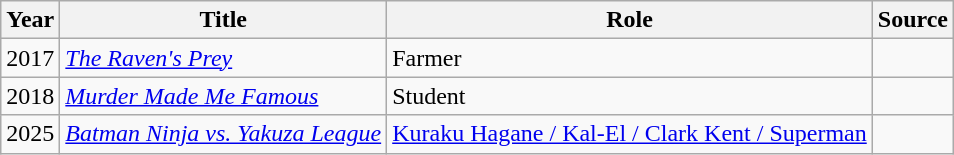<table class="wikitable sortable plainrowheaders">
<tr>
<th>Year</th>
<th>Title</th>
<th>Role</th>
<th class="unsortable">Source</th>
</tr>
<tr>
<td>2017</td>
<td><em><a href='#'>The Raven's Prey</a></em></td>
<td>Farmer</td>
<td></td>
</tr>
<tr>
<td>2018</td>
<td><em><a href='#'>Murder Made Me Famous</a></em></td>
<td>Student</td>
<td></td>
</tr>
<tr>
<td>2025</td>
<td><em><a href='#'>Batman Ninja vs. Yakuza League</a></em></td>
<td><a href='#'>Kuraku Hagane / Kal-El / Clark Kent / Superman</a></td>
<td></td>
</tr>
</table>
